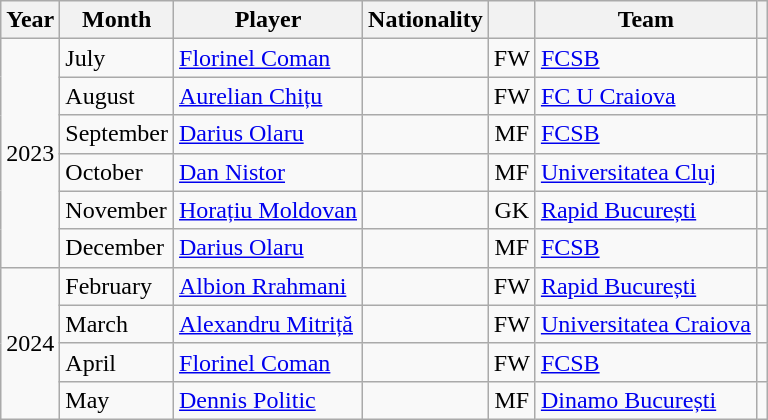<table class="wikitable sortable plainrowheaders">
<tr>
<th>Year</th>
<th>Month</th>
<th>Player</th>
<th scope=col>Nationality</th>
<th scope=col></th>
<th>Team</th>
<th scope="col" class="unsortable"></th>
</tr>
<tr>
<td rowspan="6">2023</td>
<td>July</td>
<td><a href='#'>Florinel Coman</a></td>
<td></td>
<td align=center>FW</td>
<td><a href='#'>FCSB</a></td>
<td></td>
</tr>
<tr>
<td>August</td>
<td><a href='#'>Aurelian Chițu</a></td>
<td></td>
<td align=center>FW</td>
<td><a href='#'>FC U Craiova</a></td>
<td></td>
</tr>
<tr>
<td>September</td>
<td><a href='#'>Darius Olaru</a></td>
<td></td>
<td align=center>MF</td>
<td><a href='#'>FCSB</a></td>
<td></td>
</tr>
<tr>
<td>October</td>
<td><a href='#'>Dan Nistor</a></td>
<td></td>
<td align=center>MF</td>
<td><a href='#'>Universitatea Cluj</a></td>
<td></td>
</tr>
<tr>
<td>November</td>
<td><a href='#'>Horațiu Moldovan</a></td>
<td></td>
<td align=center>GK</td>
<td><a href='#'>Rapid București</a></td>
<td></td>
</tr>
<tr>
<td>December</td>
<td><a href='#'>Darius Olaru</a></td>
<td></td>
<td align=center>MF</td>
<td><a href='#'>FCSB</a></td>
<td></td>
</tr>
<tr>
<td rowspan="5">2024</td>
<td>February</td>
<td><a href='#'>Albion Rrahmani</a></td>
<td></td>
<td align=center>FW</td>
<td><a href='#'>Rapid București</a></td>
<td></td>
</tr>
<tr>
<td>March</td>
<td><a href='#'>Alexandru Mitriță</a></td>
<td></td>
<td align=center>FW</td>
<td><a href='#'>Universitatea Craiova</a></td>
<td></td>
</tr>
<tr>
<td>April</td>
<td><a href='#'>Florinel Coman</a></td>
<td></td>
<td align=center>FW</td>
<td><a href='#'>FCSB</a></td>
<td></td>
</tr>
<tr>
<td>May</td>
<td><a href='#'>Dennis Politic</a></td>
<td></td>
<td align=center>MF</td>
<td><a href='#'>Dinamo București</a></td>
<td></td>
</tr>
</table>
